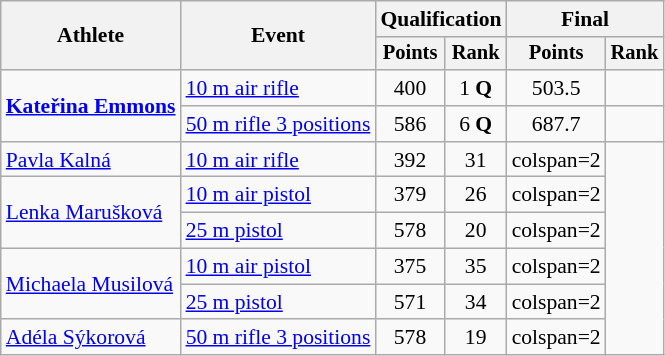<table class="wikitable" style="font-size:90%">
<tr>
<th rowspan="2">Athlete</th>
<th rowspan="2">Event</th>
<th colspan=2>Qualification</th>
<th colspan=2>Final</th>
</tr>
<tr style="font-size:95%">
<th>Points</th>
<th>Rank</th>
<th>Points</th>
<th>Rank</th>
</tr>
<tr align=center>
<td align=left rowspan=2><strong><a href='#'>Kateřina Emmons</a></strong></td>
<td align=left><a href='#'>10 m air rifle</a></td>
<td>400 </td>
<td>1 <strong>Q</strong></td>
<td>503.5 </td>
<td></td>
</tr>
<tr align=center>
<td align=left><a href='#'>50 m rifle 3 positions</a></td>
<td>586</td>
<td>6 <strong>Q</strong></td>
<td>687.7</td>
<td></td>
</tr>
<tr align=center>
<td align=left><a href='#'>Pavla Kalná</a></td>
<td align=left><a href='#'>10 m air rifle</a></td>
<td>392</td>
<td>31</td>
<td>colspan=2 </td>
</tr>
<tr align=center>
<td align=left rowspan=2><a href='#'>Lenka Marušková</a></td>
<td align=left><a href='#'>10 m air pistol</a></td>
<td>379</td>
<td>26</td>
<td>colspan=2 </td>
</tr>
<tr align=center>
<td align=left><a href='#'>25 m pistol</a></td>
<td>578</td>
<td>20</td>
<td>colspan=2 </td>
</tr>
<tr align=center>
<td align=left rowspan=2><a href='#'>Michaela Musilová</a></td>
<td align=left><a href='#'>10 m air pistol</a></td>
<td>375</td>
<td>35</td>
<td>colspan=2 </td>
</tr>
<tr align=center>
<td align=left><a href='#'>25 m pistol</a></td>
<td>571</td>
<td>34</td>
<td>colspan=2 </td>
</tr>
<tr align=center>
<td align=left><a href='#'>Adéla Sýkorová</a></td>
<td align=left><a href='#'>50 m rifle 3 positions</a></td>
<td>578</td>
<td>19</td>
<td>colspan=2 </td>
</tr>
</table>
